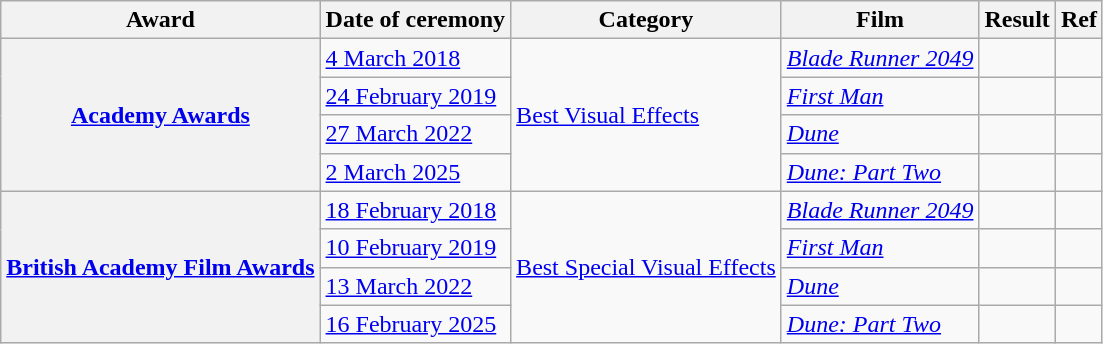<table class="wikitable plainrowheaders sortable">
<tr>
<th scope="col">Award</th>
<th scope="col">Date of ceremony</th>
<th scope="col">Category</th>
<th scope="col">Film</th>
<th scope="col">Result</th>
<th scope="col">Ref</th>
</tr>
<tr>
<th scope="row" rowspan="4"><a href='#'>Academy Awards</a></th>
<td rowspan="1"><a href='#'>4 March 2018</a></td>
<td rowspan="4"><a href='#'>Best Visual Effects</a></td>
<td><em><a href='#'>Blade Runner 2049</a></em></td>
<td></td>
<td></td>
</tr>
<tr>
<td rowspan="1"><a href='#'>24 February 2019</a></td>
<td><em><a href='#'>First Man</a></em></td>
<td></td>
<td></td>
</tr>
<tr>
<td rowspan="1"><a href='#'>27 March 2022</a></td>
<td><em><a href='#'>Dune</a></em></td>
<td></td>
<td></td>
</tr>
<tr>
<td rowspan="1"><a href='#'>2 March 2025</a></td>
<td><em><a href='#'>Dune: Part Two</a></em></td>
<td></td>
<td></td>
</tr>
<tr>
<th scope="row" rowspan="4"><a href='#'>British Academy Film Awards</a></th>
<td rowspan="1"><a href='#'>18 February 2018</a></td>
<td rowspan="4"><a href='#'>Best Special Visual Effects</a></td>
<td><em><a href='#'>Blade Runner 2049</a></em></td>
<td></td>
<td></td>
</tr>
<tr>
<td rowspan="1"><a href='#'>10 February 2019</a></td>
<td><em><a href='#'>First Man</a></em></td>
<td></td>
<td></td>
</tr>
<tr>
<td rowspan="1"><a href='#'>13 March 2022</a></td>
<td><em><a href='#'>Dune</a></em></td>
<td></td>
<td></td>
</tr>
<tr>
<td rowspan="1"><a href='#'>16 February 2025</a></td>
<td><em><a href='#'>Dune: Part Two</a></em></td>
<td></td>
<td></td>
</tr>
</table>
